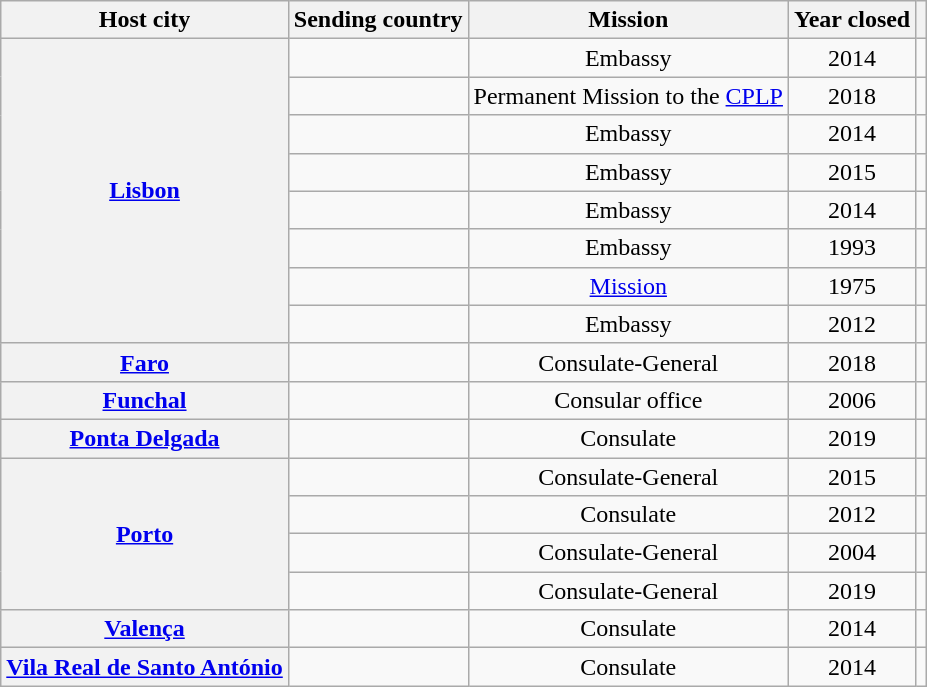<table class="wikitable plainrowheaders">
<tr>
<th scope="col">Host city</th>
<th scope="col">Sending country</th>
<th scope="col">Mission</th>
<th scope="col">Year closed</th>
<th scope="col"></th>
</tr>
<tr>
<th rowspan="8"><a href='#'>Lisbon</a></th>
<td></td>
<td style="text-align:center;">Embassy</td>
<td style="text-align:center;">2014</td>
<td style="text-align:center;"></td>
</tr>
<tr>
<td></td>
<td style="text-align:center;">Permanent Mission to the <a href='#'>CPLP</a></td>
<td style="text-align:center;">2018</td>
<td style="text-align:center;"></td>
</tr>
<tr>
<td></td>
<td style="text-align:center;">Embassy</td>
<td style="text-align:center;">2014</td>
<td style="text-align:center;"></td>
</tr>
<tr>
<td></td>
<td style="text-align:center;">Embassy</td>
<td style="text-align:center;">2015</td>
<td style="text-align:center;"></td>
</tr>
<tr>
<td></td>
<td style="text-align:center;">Embassy</td>
<td style="text-align:center;">2014</td>
<td style="text-align:center;"></td>
</tr>
<tr>
<td></td>
<td style="text-align:center;">Embassy</td>
<td style="text-align:center;">1993</td>
<td style="text-align:center;"></td>
</tr>
<tr>
<td></td>
<td style="text-align:center;"><a href='#'>Mission</a></td>
<td style="text-align:center;">1975</td>
<td style="text-align:center;"></td>
</tr>
<tr>
<td></td>
<td style="text-align:center;">Embassy</td>
<td style="text-align:center;">2012</td>
<td style="text-align:center;"></td>
</tr>
<tr>
<th><a href='#'>Faro</a></th>
<td></td>
<td style="text-align:center;">Consulate-General</td>
<td style="text-align:center;">2018</td>
<td style="text-align:center;"></td>
</tr>
<tr>
<th><a href='#'>Funchal</a></th>
<td></td>
<td style="text-align:center;">Consular office</td>
<td style="text-align:center;">2006</td>
<td style="text-align:center;"></td>
</tr>
<tr>
<th><a href='#'>Ponta Delgada</a></th>
<td></td>
<td style="text-align:center;">Consulate</td>
<td style="text-align:center;">2019</td>
<td style="text-align:center;"></td>
</tr>
<tr>
<th rowspan="4"><a href='#'>Porto</a></th>
<td></td>
<td style="text-align:center;">Consulate-General</td>
<td style="text-align:center;">2015</td>
<td style="text-align:center;"></td>
</tr>
<tr>
<td></td>
<td style="text-align:center;">Consulate</td>
<td style="text-align:center;">2012</td>
<td style="text-align:center;"></td>
</tr>
<tr>
<td></td>
<td style="text-align:center;">Consulate-General</td>
<td style="text-align:center;">2004</td>
<td style="text-align:center;"></td>
</tr>
<tr>
<td></td>
<td style="text-align:center;">Consulate-General</td>
<td style="text-align:center;">2019</td>
<td style="text-align:center;"></td>
</tr>
<tr>
<th><a href='#'>Valença</a></th>
<td></td>
<td style="text-align:center;">Consulate</td>
<td style="text-align:center;">2014</td>
<td style="text-align:center;"></td>
</tr>
<tr>
<th><a href='#'>Vila Real de Santo António</a></th>
<td></td>
<td style="text-align:center;">Consulate</td>
<td style="text-align:center;">2014</td>
<td style="text-align:center;"></td>
</tr>
</table>
